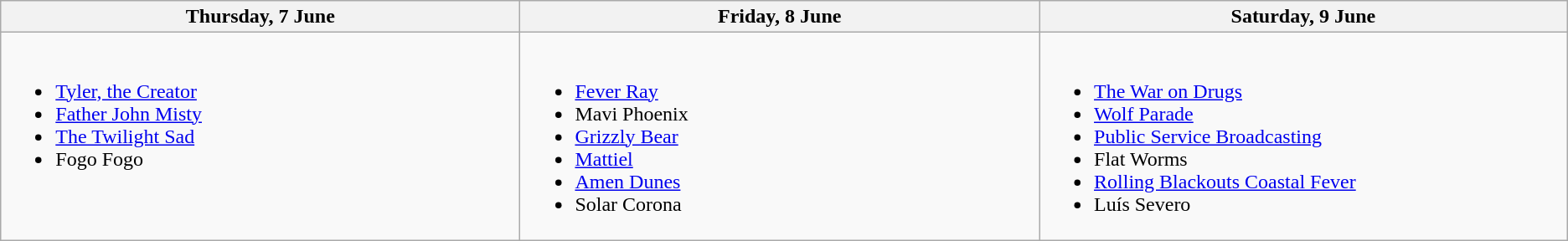<table class="wikitable">
<tr>
<th width="500">Thursday, 7 June</th>
<th width="500">Friday, 8 June</th>
<th width="500">Saturday, 9 June</th>
</tr>
<tr valign="top">
<td><br><ul><li><a href='#'>Tyler, the Creator</a></li><li><a href='#'>Father John Misty</a></li><li><a href='#'>The Twilight Sad</a></li><li>Fogo Fogo</li></ul></td>
<td><br><ul><li><a href='#'>Fever Ray</a></li><li>Mavi Phoenix</li><li><a href='#'>Grizzly Bear</a></li><li><a href='#'>Mattiel</a></li><li><a href='#'>Amen Dunes</a></li><li>Solar Corona</li></ul></td>
<td><br><ul><li><a href='#'>The War on Drugs</a></li><li><a href='#'>Wolf Parade</a></li><li><a href='#'>Public Service Broadcasting</a></li><li>Flat Worms</li><li><a href='#'>Rolling Blackouts Coastal Fever</a></li><li>Luís Severo</li></ul></td>
</tr>
</table>
